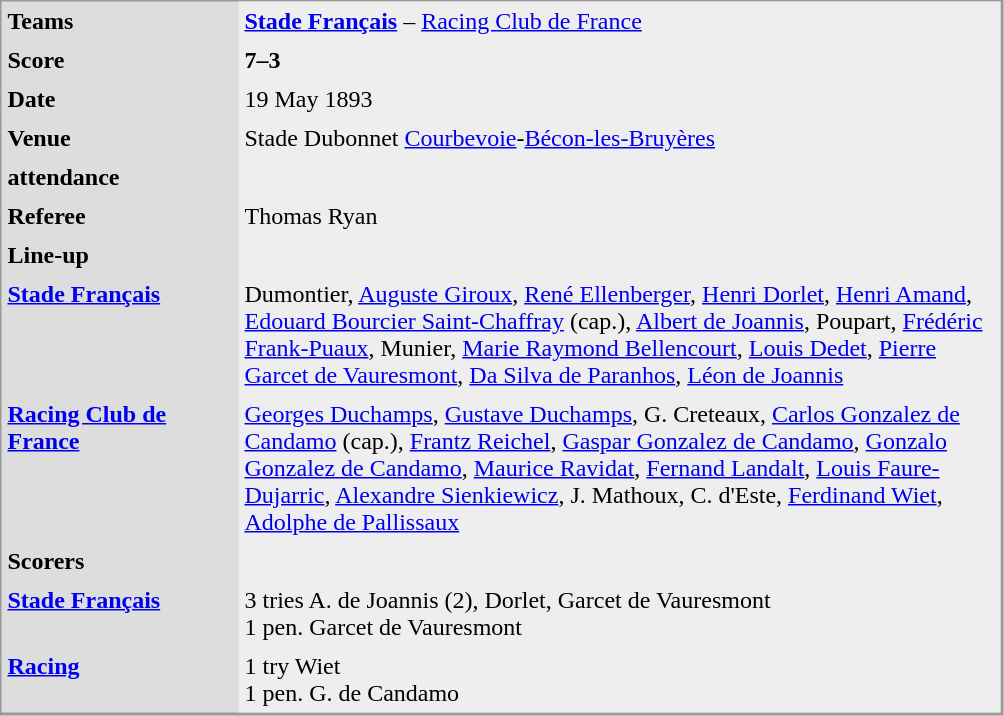<table align="left" cellpadding="4" cellspacing="0"  style="margin: 0 0 0 0; border: 1px solid #999; border-right-width: 2px; border-bottom-width: 2px; background-color: #DDDDDD">
<tr>
<td width="150" valign="top"><strong>Teams</strong></td>
<td width="500" bgcolor=#EEEEEE><strong><a href='#'>Stade Français</a></strong> – <a href='#'>Racing Club de France</a></td>
</tr>
<tr>
<td valign="top"><strong>Score</strong></td>
<td bgcolor=#EEEEEE><strong>7–3</strong></td>
</tr>
<tr>
<td valign="top"><strong>Date</strong></td>
<td bgcolor=#EEEEEE>19 May 1893</td>
</tr>
<tr>
<td valign="top"><strong>Venue</strong></td>
<td bgcolor=#EEEEEE>Stade Dubonnet <a href='#'>Courbevoie</a>-<a href='#'>Bécon-les-Bruyères</a></td>
</tr>
<tr>
<td valign="top"><strong>attendance</strong></td>
<td bgcolor=#EEEEEE></td>
</tr>
<tr>
<td valign="top"><strong>Referee</strong></td>
<td bgcolor=#EEEEEE>Thomas Ryan </td>
</tr>
<tr>
<td valign="top"><strong>Line-up</strong></td>
<td bgcolor=#EEEEEE></td>
</tr>
<tr>
<td valign="top"><strong><a href='#'>Stade Français</a>  </strong></td>
<td bgcolor=#EEEEEE>Dumontier, <a href='#'>Auguste Giroux</a>, <a href='#'>René Ellenberger</a>, <a href='#'>Henri Dorlet</a>, <a href='#'>Henri Amand</a>, <a href='#'>Edouard Bourcier Saint-Chaffray</a> (cap.), <a href='#'>Albert de Joannis</a>, Poupart, <a href='#'>Frédéric Frank-Puaux</a>, Munier, <a href='#'>Marie Raymond Bellencourt</a>, <a href='#'>Louis Dedet</a>, <a href='#'>Pierre Garcet de Vauresmont</a>, <a href='#'>Da Silva de Paranhos</a>, <a href='#'>Léon de Joannis</a></td>
</tr>
<tr>
<td valign="top"><strong><a href='#'>Racing Club de France</a></strong></td>
<td bgcolor=#EEEEEE><a href='#'>Georges Duchamps</a>, <a href='#'>Gustave Duchamps</a>, G. Creteaux, <a href='#'>Carlos Gonzalez de Candamo</a> (cap.), <a href='#'>Frantz Reichel</a>, <a href='#'>Gaspar Gonzalez de Candamo</a>, <a href='#'>Gonzalo Gonzalez de Candamo</a>, <a href='#'>Maurice Ravidat</a>, <a href='#'>Fernand Landalt</a>, <a href='#'>Louis Faure-Dujarric</a>, <a href='#'>Alexandre Sienkiewicz</a>, J. Mathoux, C. d'Este, <a href='#'>Ferdinand Wiet</a>, <a href='#'>Adolphe de Pallissaux</a></td>
</tr>
<tr>
<td valign="top"><strong>Scorers</strong></td>
<td bgcolor=#EEEEEE></td>
</tr>
<tr>
<td valign="top"><strong><a href='#'>Stade Français</a>  </strong></td>
<td bgcolor=#EEEEEE>3 tries A. de Joannis (2), Dorlet, Garcet de Vauresmont<br>1 pen. Garcet de Vauresmont</td>
</tr>
<tr>
<td valign="top"><strong><a href='#'>Racing</a></strong></td>
<td bgcolor=#EEEEEE>1 try Wiet<br>1 pen. G. de Candamo</td>
</tr>
</table>
